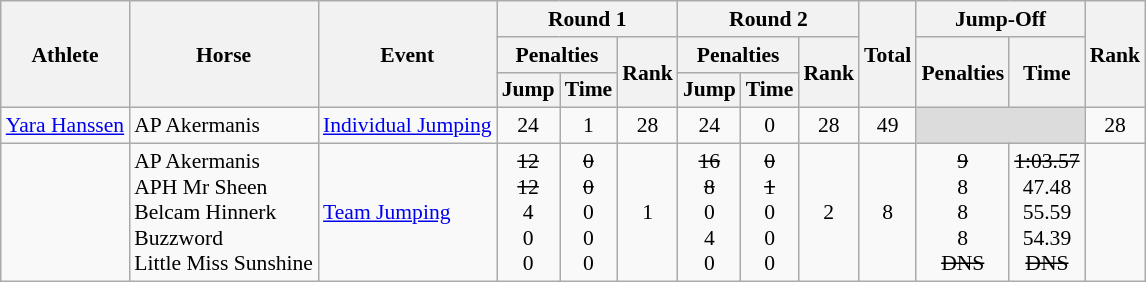<table class="wikitable" border="1" style="font-size:90%">
<tr>
<th rowspan=3>Athlete</th>
<th rowspan=3>Horse</th>
<th rowspan=3>Event</th>
<th colspan=3>Round 1</th>
<th colspan=3>Round 2</th>
<th rowspan=3>Total</th>
<th colspan=2>Jump-Off</th>
<th rowspan=3>Rank</th>
</tr>
<tr>
<th colspan=2>Penalties</th>
<th rowspan=2>Rank</th>
<th colspan=2>Penalties</th>
<th rowspan=2>Rank</th>
<th rowspan=2>Penalties</th>
<th rowspan=2>Time</th>
</tr>
<tr>
<th>Jump</th>
<th>Time</th>
<th>Jump</th>
<th>Time</th>
</tr>
<tr>
<td><a href='#'>Yara Hanssen</a></td>
<td>AP Akermanis</td>
<td><a href='#'>Individual Jumping</a></td>
<td align=center>24</td>
<td align=center>1</td>
<td align=center>28</td>
<td align=center>24</td>
<td align=center>0</td>
<td align=center>28</td>
<td align=center>49</td>
<td colspan=2 bgcolor=#DCDCDC></td>
<td align=center>28</td>
</tr>
<tr>
<td><br><br><br><br></td>
<td>AP Akermanis<br>APH Mr Sheen<br>Belcam Hinnerk<br>Buzzword<br>Little Miss Sunshine</td>
<td><a href='#'>Team Jumping</a></td>
<td align=center><s>12</s><br><s>12</s><br>4<br>0<br>0</td>
<td align=center><s>0</s><br><s>0</s><br>0<br>0<br>0</td>
<td align=center>1</td>
<td align=center><s>16</s><br><s>8</s><br>0<br>4<br>0</td>
<td align=center><s>0</s><br><s>1</s><br>0<br>0<br>0</td>
<td align=center>2</td>
<td align=center>8</td>
<td align=center><s>9</s><br>8<br>8<br>8<br><s>DNS</s></td>
<td align=center><s>1:03.57</s><br>47.48<br>55.59<br>54.39<br><s>DNS</s></td>
<td align=center></td>
</tr>
</table>
